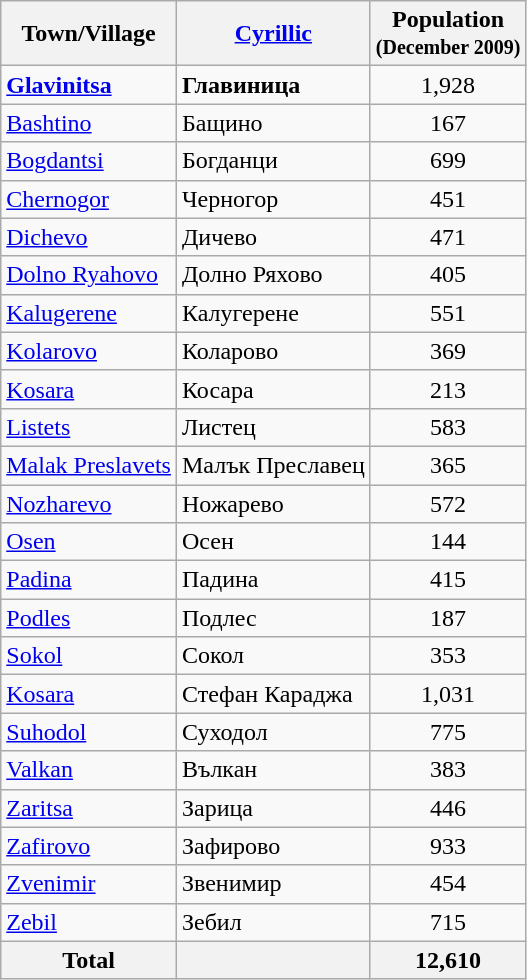<table class="wikitable sortable">
<tr>
<th>Town/Village</th>
<th><a href='#'>Cyrillic</a></th>
<th>Population<br><small>(December 2009)</small></th>
</tr>
<tr>
<td><strong><a href='#'>Glavinitsa</a></strong></td>
<td><strong>Главиница</strong></td>
<td align="center">1,928</td>
</tr>
<tr>
<td><a href='#'>Bashtino</a></td>
<td>Бащино</td>
<td align="center">167</td>
</tr>
<tr>
<td><a href='#'>Bogdantsi</a></td>
<td>Богданци</td>
<td align="center">699</td>
</tr>
<tr>
<td><a href='#'>Chernogor</a></td>
<td>Черногор</td>
<td align="center">451</td>
</tr>
<tr>
<td><a href='#'>Dichevo</a></td>
<td>Дичево</td>
<td align="center">471</td>
</tr>
<tr>
<td><a href='#'>Dolno Ryahovo</a></td>
<td>Долно Ряхово</td>
<td align="center">405</td>
</tr>
<tr>
<td><a href='#'>Kalugerene</a></td>
<td>Калугерене</td>
<td align="center">551</td>
</tr>
<tr>
<td><a href='#'>Kolarovo</a></td>
<td>Коларово</td>
<td align="center">369</td>
</tr>
<tr>
<td><a href='#'>Kosara</a></td>
<td>Косара</td>
<td align="center">213</td>
</tr>
<tr>
<td><a href='#'>Listets</a></td>
<td>Листец</td>
<td align="center">583</td>
</tr>
<tr>
<td><a href='#'>Malak Preslavets</a></td>
<td>Малък Преславец</td>
<td align="center">365</td>
</tr>
<tr>
<td><a href='#'>Nozharevo</a></td>
<td>Ножарево</td>
<td align="center">572</td>
</tr>
<tr>
<td><a href='#'>Osen</a></td>
<td>Осен</td>
<td align="center">144</td>
</tr>
<tr>
<td><a href='#'>Padina</a></td>
<td>Падина</td>
<td align="center">415</td>
</tr>
<tr>
<td><a href='#'>Podles</a></td>
<td>Подлес</td>
<td align="center">187</td>
</tr>
<tr>
<td><a href='#'>Sokol</a></td>
<td>Сокол</td>
<td align="center">353</td>
</tr>
<tr>
<td><a href='#'>Kosara</a></td>
<td>Стефан Караджа</td>
<td align="center">1,031</td>
</tr>
<tr>
<td><a href='#'>Suhodol</a></td>
<td>Суходол</td>
<td align="center">775</td>
</tr>
<tr>
<td><a href='#'>Valkan</a></td>
<td>Вълкан</td>
<td align="center">383</td>
</tr>
<tr>
<td><a href='#'>Zaritsa</a></td>
<td>Зарица</td>
<td align="center">446</td>
</tr>
<tr>
<td><a href='#'>Zafirovo</a></td>
<td>Зафирово</td>
<td align="center">933</td>
</tr>
<tr>
<td><a href='#'>Zvenimir</a></td>
<td>Звенимир</td>
<td align="center">454</td>
</tr>
<tr>
<td><a href='#'>Zebil</a></td>
<td>Зебил</td>
<td align="center">715</td>
</tr>
<tr>
<th>Total</th>
<th></th>
<th align="center">12,610</th>
</tr>
</table>
